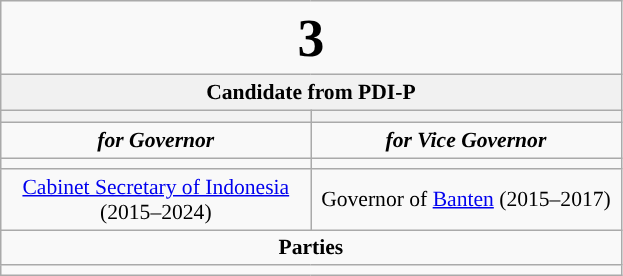<table class="wikitable" style="font-size:90%; text-align:center;">
<tr>
<td colspan=2><big><big><big><big><big><strong>3</strong></big></big></big></big></big></td>
</tr>
<tr>
<td colspan=2 style="background:#f1f1f1;"><strong>Candidate from PDI-P</strong></td>
</tr>
<tr>
<th style="font-size:135%; background:#"><a href='#'></a></th>
<th style="font-size:135%; background:#"><a href='#'></a></th>
</tr>
<tr style="color:#000; font-size:100%; background:#">
<td style="width:3em; width:200px;"><strong><em>for Governor</em></strong></td>
<td style="width:3em; width:200px;"><strong><em>for Vice Governor</em></strong></td>
</tr>
<tr>
<td></td>
<td></td>
</tr>
<tr>
<td><a href='#'>Cabinet Secretary of Indonesia</a> (2015–2024)</td>
<td>Governor of <a href='#'>Banten</a> (2015–2017)</td>
</tr>
<tr>
<td colspan=2><strong>Parties</strong></td>
</tr>
<tr>
<td colspan=2> </td>
</tr>
</table>
